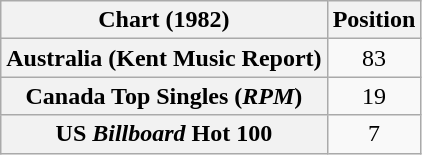<table class="wikitable sortable plainrowheaders" style="text-align:center">
<tr>
<th>Chart (1982)</th>
<th>Position</th>
</tr>
<tr>
<th scope="row">Australia (Kent Music Report)</th>
<td>83</td>
</tr>
<tr>
<th scope="row">Canada Top Singles (<em>RPM</em>)</th>
<td>19</td>
</tr>
<tr>
<th scope="row">US <em>Billboard</em> Hot 100</th>
<td>7</td>
</tr>
</table>
